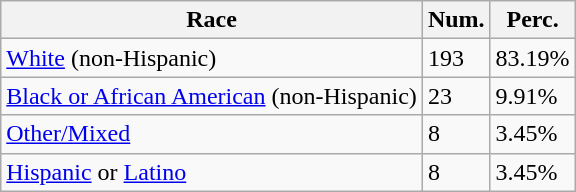<table class="wikitable">
<tr>
<th>Race</th>
<th>Num.</th>
<th>Perc.</th>
</tr>
<tr>
<td><a href='#'>White</a> (non-Hispanic)</td>
<td>193</td>
<td>83.19%</td>
</tr>
<tr>
<td><a href='#'>Black or African American</a> (non-Hispanic)</td>
<td>23</td>
<td>9.91%</td>
</tr>
<tr>
<td><a href='#'>Other/Mixed</a></td>
<td>8</td>
<td>3.45%</td>
</tr>
<tr>
<td><a href='#'>Hispanic</a> or <a href='#'>Latino</a></td>
<td>8</td>
<td>3.45%</td>
</tr>
</table>
